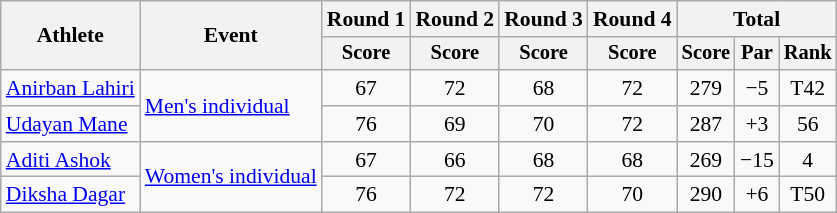<table class=wikitable style="font-size:90%;text-align:center">
<tr>
<th rowspan=2>Athlete</th>
<th rowspan=2>Event</th>
<th>Round 1</th>
<th>Round 2</th>
<th>Round 3</th>
<th>Round 4</th>
<th colspan=3>Total</th>
</tr>
<tr style="font-size:95%">
<th>Score</th>
<th>Score</th>
<th>Score</th>
<th>Score</th>
<th>Score</th>
<th>Par</th>
<th>Rank</th>
</tr>
<tr>
<td align=left><a href='#'>Anirban Lahiri</a></td>
<td align=left rowspan=2><a href='#'>Men's individual</a></td>
<td>67</td>
<td>72</td>
<td>68</td>
<td>72</td>
<td>279</td>
<td>−5</td>
<td>T42</td>
</tr>
<tr>
<td align=left><a href='#'>Udayan Mane</a></td>
<td>76</td>
<td>69</td>
<td>70</td>
<td>72</td>
<td>287</td>
<td>+3</td>
<td>56</td>
</tr>
<tr align=center>
<td align=left><a href='#'>Aditi Ashok</a></td>
<td align=left rowspan=2><a href='#'>Women's individual</a></td>
<td>67</td>
<td>66</td>
<td>68</td>
<td>68</td>
<td>269</td>
<td>−15</td>
<td>4</td>
</tr>
<tr>
<td align=left><a href='#'>Diksha Dagar</a></td>
<td>76</td>
<td>72</td>
<td>72</td>
<td>70</td>
<td>290</td>
<td>+6</td>
<td>T50</td>
</tr>
</table>
